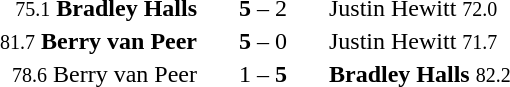<table style="text-align:center">
<tr>
<th width=233></th>
<th width=80></th>
<th width=233></th>
</tr>
<tr>
<td align=right><small>75.1</small> <strong>Bradley Halls</strong> </td>
<td><strong>5</strong> – 2</td>
<td align=left> Justin Hewitt <small>72.0</small></td>
</tr>
<tr>
<td align=right><small>81.7</small> <strong>Berry van Peer</strong> </td>
<td><strong>5</strong> – 0</td>
<td align=left> Justin Hewitt <small>71.7</small></td>
</tr>
<tr>
<td align=right><small>78.6</small> Berry van Peer </td>
<td>1 – <strong>5</strong></td>
<td align=left> <strong>Bradley Halls</strong> <small>82.2</small></td>
</tr>
</table>
